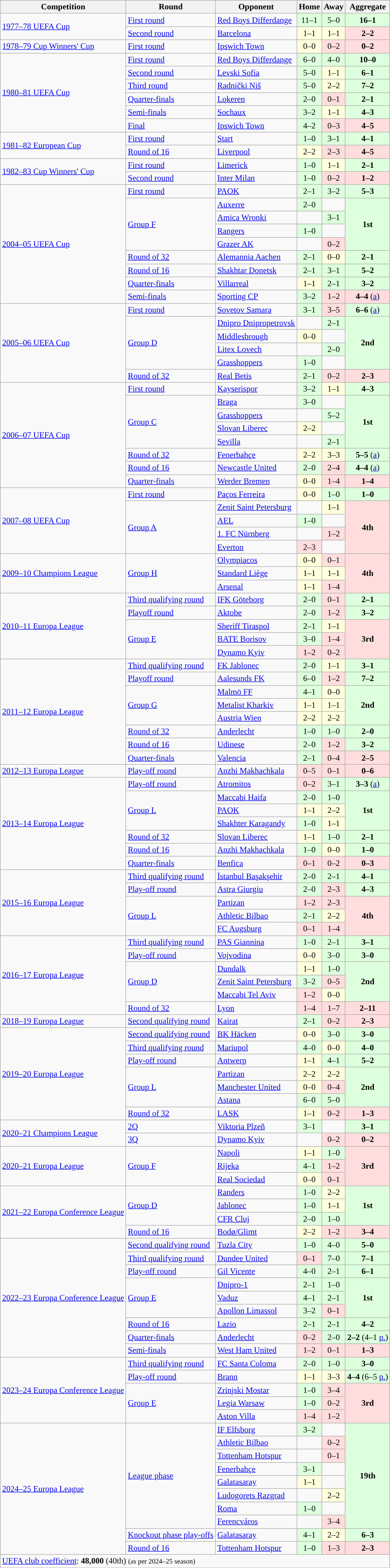<table class="wikitable">
<tr>
<th>Competition</th>
<th>Round</th>
<th>Opponent</th>
<th>Home</th>
<th>Away</th>
<th>Aggregate</th>
</tr>
<tr>
<td rowspan="2"><a href='#'>1977–78 UEFA Cup</a></td>
<td><a href='#'>First round</a></td>
<td> <a href='#'>Red Boys Differdange</a></td>
<td bgcolor="#ddffdd" style="text-align:center;">11–1</td>
<td bgcolor="#ddffdd" style="text-align:center;">5–0</td>
<td bgcolor="#ddffdd" style="text-align:center;"><strong>16–1</strong></td>
</tr>
<tr>
<td><a href='#'>Second round</a></td>
<td> <a href='#'>Barcelona</a></td>
<td bgcolor="#ffffdd" style="text-align:center;">1–1</td>
<td bgcolor="#ffffdd" style="text-align:center;">1–1</td>
<td bgcolor="#ffdddd" style="text-align:center;"><strong>2–2</strong> </td>
</tr>
<tr>
<td><a href='#'>1978–79 Cup Winners' Cup</a></td>
<td><a href='#'>First round</a></td>
<td> <a href='#'>Ipswich Town</a></td>
<td bgcolor="#ffffdd" style="text-align:center;">0–0</td>
<td bgcolor="#ffdddd" style="text-align:center;">0–2</td>
<td bgcolor="#ffdddd" style="text-align:center;"><strong>0–2</strong></td>
</tr>
<tr>
<td rowspan="6"><a href='#'>1980–81 UEFA Cup</a></td>
<td><a href='#'>First round</a></td>
<td> <a href='#'>Red Boys Differdange</a></td>
<td bgcolor="#ddffdd" style="text-align:center;">6–0</td>
<td bgcolor="#ddffdd" style="text-align:center;">4–0</td>
<td bgcolor="#ddffdd" style="text-align:center;"><strong>10–0</strong></td>
</tr>
<tr>
<td><a href='#'>Second round</a></td>
<td> <a href='#'>Levski Sofia</a></td>
<td bgcolor="#ddffdd" style="text-align:center;">5–0</td>
<td bgcolor="#ffffdd" style="text-align:center;">1–1</td>
<td bgcolor="#ddffdd" style="text-align:center;"><strong>6–1</strong></td>
</tr>
<tr>
<td><a href='#'>Third round</a></td>
<td> <a href='#'>Radnički Niš</a></td>
<td bgcolor="#ddffdd" style="text-align:center;">5–0</td>
<td bgcolor="#ffffdd" style="text-align:center;">2–2</td>
<td bgcolor="#ddffdd" style="text-align:center;"><strong>7–2</strong></td>
</tr>
<tr>
<td><a href='#'>Quarter-finals</a></td>
<td> <a href='#'>Lokeren</a></td>
<td bgcolor="#ddffdd" style="text-align:center;">2–0</td>
<td bgcolor="#ffdddd" style="text-align:center;">0–1</td>
<td bgcolor="#ddffdd" style="text-align:center;"><strong>2–1</strong></td>
</tr>
<tr>
<td><a href='#'>Semi-finals</a></td>
<td> <a href='#'>Sochaux</a></td>
<td bgcolor="#ddffdd" style="text-align:center;">3–2</td>
<td bgcolor="#ffffdd" style="text-align:center;">1–1</td>
<td bgcolor="#ddffdd" style="text-align:center;"><strong>4–3</strong></td>
</tr>
<tr>
<td><a href='#'>Final</a></td>
<td> <a href='#'>Ipswich Town</a></td>
<td bgcolor="#ddffdd" style="text-align:center;">4–2</td>
<td bgcolor="#ffdddd" style="text-align:center;">0–3</td>
<td bgcolor="#ffdddd" style="text-align:center;"><strong>4–5</strong></td>
</tr>
<tr>
<td rowspan="2"><a href='#'>1981–82 European Cup</a></td>
<td><a href='#'>First round</a></td>
<td> <a href='#'>Start</a></td>
<td bgcolor="#ddffdd" style="text-align:center;">1–0</td>
<td bgcolor="#ddffdd" style="text-align:center;">3–1</td>
<td bgcolor="#ddffdd" style="text-align:center;"><strong>4–1</strong></td>
</tr>
<tr>
<td><a href='#'>Round of 16</a></td>
<td> <a href='#'>Liverpool</a></td>
<td bgcolor="#ffffdd" style="text-align:center;">2–2</td>
<td bgcolor="#ffdddd" style="text-align:center;">2–3</td>
<td bgcolor="#ffdddd" style="text-align:center;"><strong>4–5</strong></td>
</tr>
<tr>
<td rowspan="2"><a href='#'>1982–83 Cup Winners' Cup</a></td>
<td><a href='#'>First round</a></td>
<td> <a href='#'>Limerick</a></td>
<td bgcolor="#ddffdd" style="text-align:center;">1–0</td>
<td bgcolor="#ffffdd" style="text-align:center;">1–1</td>
<td bgcolor="#ddffdd" style="text-align:center;"><strong>2–1</strong></td>
</tr>
<tr>
<td><a href='#'>Second round</a></td>
<td> <a href='#'>Inter Milan</a></td>
<td bgcolor="#ddffdd" style="text-align:center;">1–0</td>
<td bgcolor="#ffdddd" style="text-align:center;">0–2</td>
<td bgcolor="#ffdddd" style="text-align:center;"><strong>1–2</strong></td>
</tr>
<tr>
<td rowspan=9><a href='#'>2004–05 UEFA Cup</a></td>
<td><a href='#'>First round</a></td>
<td> <a href='#'>PAOK</a></td>
<td bgcolor="#ddffdd" style="text-align:center;">2–1</td>
<td bgcolor="#ddffdd" style="text-align:center;">3–2</td>
<td bgcolor="#ddffdd" style="text-align:center;"><strong>5–3</strong></td>
</tr>
<tr>
<td rowspan=4><a href='#'>Group F</a></td>
<td> <a href='#'>Auxerre</a></td>
<td bgcolor="#ddffdd" style="text-align:center;">2–0</td>
<td></td>
<td bgcolor="#ddffdd" style="text-align:center;"rowspan=4><strong>1st</strong></td>
</tr>
<tr>
<td> <a href='#'>Amica Wronki</a></td>
<td></td>
<td bgcolor="#ddffdd" style="text-align:center;">3–1</td>
</tr>
<tr>
<td> <a href='#'>Rangers</a></td>
<td bgcolor="#ddffdd" style="text-align:center;">1–0</td>
<td></td>
</tr>
<tr>
<td> <a href='#'>Grazer AK</a></td>
<td></td>
<td bgcolor="#ffdddd" style="text-align:center;">0–2</td>
</tr>
<tr>
<td><a href='#'>Round of 32</a></td>
<td> <a href='#'>Alemannia Aachen</a></td>
<td bgcolor="#ddffdd" style="text-align:center;">2–1</td>
<td bgcolor="#ffffdd" style="text-align:center;">0–0</td>
<td bgcolor="#ddffdd" style="text-align:center;"><strong>2–1</strong></td>
</tr>
<tr>
<td><a href='#'>Round of 16</a></td>
<td> <a href='#'>Shakhtar Donetsk</a></td>
<td bgcolor="#ddffdd" style="text-align:center;">2–1</td>
<td bgcolor="#ddffdd" style="text-align:center;">3–1</td>
<td bgcolor="#ddffdd" style="text-align:center;"><strong>5–2</strong></td>
</tr>
<tr>
<td><a href='#'>Quarter-finals</a></td>
<td> <a href='#'>Villarreal</a></td>
<td bgcolor="#ffffdd" style="text-align:center;">1–1</td>
<td bgcolor="#ddffdd" style="text-align:center;">2–1</td>
<td bgcolor="#ddffdd" style="text-align:center;"><strong>3–2</strong></td>
</tr>
<tr>
<td><a href='#'>Semi-finals</a></td>
<td> <a href='#'>Sporting CP</a></td>
<td bgcolor="#ddffdd" style="text-align:center;">3–2</td>
<td bgcolor="#ffdddd" style="text-align:center;">1–2</td>
<td bgcolor="#ffdddd" style="text-align:center;"><strong>4–4</strong> (<a href='#'>a</a>)</td>
</tr>
<tr>
<td rowspan=6><a href='#'>2005–06 UEFA Cup</a></td>
<td><a href='#'>First round</a></td>
<td> <a href='#'>Sovetov Samara</a></td>
<td bgcolor="#ddffdd" style="text-align:center;">3–1</td>
<td bgcolor="#ffdddd" style="text-align:center;">3–5</td>
<td bgcolor="#ddffdd" style="text-align:center;"><strong>6–6</strong> (<a href='#'>a</a>)</td>
</tr>
<tr>
<td rowspan=4><a href='#'>Group D</a></td>
<td> <a href='#'>Dnipro Dnipropetrovsk</a></td>
<td></td>
<td bgcolor="#ddffdd" style="text-align:center;">2–1</td>
<td bgcolor="#ddffdd" style="text-align:center;" rowspan=4><strong>2nd</strong></td>
</tr>
<tr>
<td> <a href='#'>Middlesbrough</a></td>
<td bgcolor="#ffffdd" style="text-align:center;">0–0</td>
<td></td>
</tr>
<tr>
<td> <a href='#'>Litex Lovech</a></td>
<td></td>
<td bgcolor="#ddffdd" style="text-align:center;">2–0</td>
</tr>
<tr>
<td> <a href='#'>Grasshoppers</a></td>
<td bgcolor="#ddffdd" style="text-align:center;">1–0</td>
<td></td>
</tr>
<tr>
<td><a href='#'>Round of 32</a></td>
<td> <a href='#'>Real Betis</a></td>
<td bgcolor="#ddffdd" style="text-align:center;">2–1</td>
<td bgcolor="#ffdddd" style="text-align:center;">0–2</td>
<td bgcolor="#ffdddd" style="text-align:center;"><strong>2–3</strong></td>
</tr>
<tr>
<td rowspan=8><a href='#'>2006–07 UEFA Cup</a></td>
<td><a href='#'>First round</a></td>
<td> <a href='#'>Kayserispor</a></td>
<td bgcolor="#ddffdd" style="text-align:center;">3–2</td>
<td bgcolor="#ffffdd" style="text-align:center;">1–1</td>
<td bgcolor="#ddffdd" style="text-align:center;"><strong>4–3</strong></td>
</tr>
<tr>
<td rowspan=4><a href='#'>Group C</a></td>
<td> <a href='#'>Braga</a></td>
<td bgcolor="#ddffdd" style="text-align:center;">3–0</td>
<td></td>
<td bgcolor="#ddffdd" style="text-align:center;" rowspan=4><strong>1st</strong></td>
</tr>
<tr>
<td> <a href='#'>Grasshoppers</a></td>
<td></td>
<td bgcolor="#ddffdd" style="text-align:center;">5–2</td>
</tr>
<tr>
<td> <a href='#'>Slovan Liberec</a></td>
<td bgcolor="#ffffdd" style="text-align:center;">2–2</td>
<td></td>
</tr>
<tr>
<td> <a href='#'>Sevilla</a></td>
<td></td>
<td bgcolor="#ddffdd" style="text-align:center;">2–1</td>
</tr>
<tr>
<td><a href='#'>Round of 32</a></td>
<td> <a href='#'>Fenerbahçe</a></td>
<td bgcolor="#ffffdd" style="text-align:center;">2–2</td>
<td bgcolor="#ffffdd" style="text-align:center;">3–3</td>
<td bgcolor="#ddffdd" style="text-align:center;"><strong>5–5</strong> (<a href='#'>a</a>)</td>
</tr>
<tr>
<td><a href='#'>Round of 16</a></td>
<td> <a href='#'>Newcastle United</a></td>
<td bgcolor="#ddffdd" style="text-align:center;">2–0</td>
<td bgcolor="#ffdddd" style="text-align:center;">2–4</td>
<td bgcolor="#ddffdd" style="text-align:center;"><strong>4–4</strong> (<a href='#'>a</a>)</td>
</tr>
<tr>
<td><a href='#'>Quarter-finals</a></td>
<td> <a href='#'>Werder Bremen</a></td>
<td bgcolor="#ffffdd" style="text-align:center;">0–0</td>
<td bgcolor="#ffdddd" style="text-align:center;">1–4</td>
<td bgcolor="#ffdddd" style="text-align:center;"><strong>1–4</strong></td>
</tr>
<tr>
<td rowspan=5><a href='#'>2007–08 UEFA Cup</a></td>
<td><a href='#'>First round</a></td>
<td> <a href='#'>Paços Ferreira</a></td>
<td bgcolor="#ffffdd" style="text-align:center;">0–0</td>
<td bgcolor="#ddffdd" style="text-align:center;">1–0</td>
<td bgcolor="#ddffdd" style="text-align:center;"><strong>1–0</strong></td>
</tr>
<tr>
<td rowspan=4><a href='#'>Group A</a></td>
<td> <a href='#'>Zenit Saint Petersburg</a></td>
<td></td>
<td bgcolor="#ffffdd" style="text-align:center;">1–1</td>
<td bgcolor="#ffdddd" style="text-align:center;" rowspan=4><strong>4th</strong></td>
</tr>
<tr>
<td> <a href='#'>AEL</a></td>
<td bgcolor="#ddffdd" style="text-align:center;">1–0</td>
<td></td>
</tr>
<tr>
<td> <a href='#'>1. FC Nürnberg</a></td>
<td></td>
<td bgcolor="#ffdddd" style="text-align:center;">1–2</td>
</tr>
<tr>
<td> <a href='#'>Everton</a></td>
<td bgcolor="#ffdddd" style="text-align:center;">2–3</td>
<td></td>
</tr>
<tr>
<td rowspan=3><a href='#'>2009–10 Champions League</a></td>
<td rowspan=3><a href='#'>Group H</a></td>
<td> <a href='#'>Olympiacos</a></td>
<td bgcolor="#ffffdd" style="text-align:center;">0–0</td>
<td bgcolor="#ffdddd" style="text-align:center;">0–1</td>
<td bgcolor="#ffdddd" style="text-align:center;" rowspan=3><strong>4th</strong></td>
</tr>
<tr>
<td> <a href='#'>Standard Liège</a></td>
<td bgcolor="#ffffdd" style="text-align:center;">1–1</td>
<td bgcolor="#ffffdd" style="text-align:center;">1–1</td>
</tr>
<tr>
<td> <a href='#'>Arsenal</a></td>
<td bgcolor="#ffffdd" style="text-align:center;">1–1</td>
<td bgcolor="#ffdddd" style="text-align:center;">1–4</td>
</tr>
<tr>
<td rowspan=5><a href='#'>2010–11 Europa League</a></td>
<td><a href='#'>Third qualifying round</a></td>
<td> <a href='#'>IFK Göteborg</a></td>
<td bgcolor="#ddffdd" style="text-align:center;">2–0</td>
<td bgcolor="#ffdddd" style="text-align:center;">0–1</td>
<td bgcolor="#ddffdd" style="text-align:center;"><strong>2–1</strong></td>
</tr>
<tr>
<td><a href='#'>Playoff round</a></td>
<td> <a href='#'>Aktobe</a></td>
<td bgcolor="#ddffdd" style="text-align:center;">2–0</td>
<td bgcolor="#ffdddd" style="text-align:center;">1–2</td>
<td bgcolor="#ddffdd" style="text-align:center;"><strong>3–2</strong></td>
</tr>
<tr>
<td rowspan=3><a href='#'>Group E</a></td>
<td> <a href='#'>Sheriff Tiraspol</a></td>
<td bgcolor="#ddffdd" style="text-align:center;">2–1</td>
<td bgcolor="#ffffdd" style="text-align:center;">1–1</td>
<td bgcolor="#ffdddd" style="text-align:center;" rowspan=3><strong>3rd</strong></td>
</tr>
<tr>
<td> <a href='#'>BATE Borisov</a></td>
<td bgcolor="#ddffdd" style="text-align:center;">3–0</td>
<td bgcolor="#ffdddd" style="text-align:center;">1–4</td>
</tr>
<tr>
<td> <a href='#'>Dynamo Kyiv</a></td>
<td bgcolor="#ffdddd" style="text-align:center;">1–2</td>
<td bgcolor="#ffdddd" style="text-align:center;">0–2</td>
</tr>
<tr>
<td rowspan=8><a href='#'>2011–12 Europa League</a></td>
<td><a href='#'>Third qualifying round</a></td>
<td> <a href='#'>FK Jablonec</a></td>
<td bgcolor="#ddffdd" style="text-align:center;">2–0</td>
<td bgcolor="#ffffdd" style="text-align:center;">1–1</td>
<td bgcolor="#ddffdd" style="text-align:center;"><strong>3–1</strong></td>
</tr>
<tr>
<td><a href='#'>Playoff round</a></td>
<td> <a href='#'>Aalesunds FK</a></td>
<td bgcolor="#ddffdd" style="text-align:center;">6–0</td>
<td bgcolor="#ffdddd" style="text-align:center;">1–2</td>
<td bgcolor="#ddffdd" style="text-align:center;"><strong>7–2</strong></td>
</tr>
<tr>
<td rowspan=3><a href='#'>Group G</a></td>
<td> <a href='#'>Malmö FF</a></td>
<td bgcolor="#ddffdd" style="text-align:center;">4–1</td>
<td bgcolor="#ffffdd" style="text-align:center;">0–0</td>
<td bgcolor="#ddffdd" style="text-align:center;" rowspan=3><strong>2nd</strong></td>
</tr>
<tr>
<td> <a href='#'>Metalist Kharkiv</a></td>
<td bgcolor="#ffffdd" style="text-align:center;">1–1</td>
<td bgcolor="#ffffdd" style="text-align:center;">1–1</td>
</tr>
<tr>
<td> <a href='#'>Austria Wien</a></td>
<td bgcolor="#ffffdd" style="text-align:center;">2–2</td>
<td bgcolor="#ffffdd" style="text-align:center;">2–2</td>
</tr>
<tr>
<td><a href='#'>Round of 32</a></td>
<td> <a href='#'>Anderlecht</a></td>
<td bgcolor="#ddffdd" style="text-align:center;">1–0</td>
<td bgcolor="#ddffdd" style="text-align:center;">1–0</td>
<td bgcolor="#ddffdd" style="text-align:center;"><strong>2–0</strong></td>
</tr>
<tr>
<td><a href='#'>Round of 16</a></td>
<td> <a href='#'>Udinese</a></td>
<td bgcolor="#ddffdd" style="text-align:center;">2–0</td>
<td bgcolor="#ffdddd" style="text-align:center;">1–2</td>
<td bgcolor="#ddffdd" style="text-align:center;"><strong>3–2</strong></td>
</tr>
<tr>
<td><a href='#'>Quarter-finals</a></td>
<td> <a href='#'>Valencia</a></td>
<td bgcolor="#ddffdd" style="text-align:center;">2–1</td>
<td bgcolor="#ffdddd" style="text-align:center;">0–4</td>
<td bgcolor="#ffdddd" style="text-align:center;"><strong>2–5</strong></td>
</tr>
<tr>
<td><a href='#'>2012–13 Europa League</a></td>
<td><a href='#'>Play-off round</a></td>
<td> <a href='#'>Anzhi Makhachkala</a></td>
<td bgcolor="#ffdddd" style="text-align:center;">0–5</td>
<td bgcolor="#ffdddd" style="text-align:center;">0–1</td>
<td bgcolor="#ffdddd" style="text-align:center;"><strong>0–6</strong></td>
</tr>
<tr>
<td rowspan="7"><a href='#'>2013–14 Europa League</a></td>
<td><a href='#'>Play-off round</a></td>
<td> <a href='#'>Atromitos</a></td>
<td bgcolor="#ffdddd" style="text-align:center;">0–2</td>
<td bgcolor="#ddffdd" style="text-align:center;">3–1</td>
<td bgcolor="#ddffdd" style="text-align:center;"><strong>3–3</strong> (<a href='#'>a</a>)</td>
</tr>
<tr>
<td rowspan=3><a href='#'>Group L</a></td>
<td> <a href='#'>Maccabi Haifa</a></td>
<td bgcolor="#ddffdd" style="text-align:center;">2–0</td>
<td bgcolor="#ddffdd" style="text-align:center;">1–0</td>
<td bgcolor="#ddffdd" style="text-align:center;" rowspan=3><strong>1st</strong></td>
</tr>
<tr>
<td> <a href='#'>PAOK</a></td>
<td bgcolor="#ffffdd" style="text-align:center;">1–1</td>
<td bgcolor="#ffffdd" style="text-align:center;">2–2</td>
</tr>
<tr>
<td> <a href='#'>Shakhter Karagandy</a></td>
<td bgcolor="#ddffdd" style="text-align:center;">1–0</td>
<td bgcolor="#ffffdd" style="text-align:center;">1–1</td>
</tr>
<tr>
<td><a href='#'>Round of 32</a></td>
<td> <a href='#'>Slovan Liberec</a></td>
<td bgcolor="#ffffdd" style="text-align:center;">1–1</td>
<td bgcolor="#ddffdd" style="text-align:center;">1–0</td>
<td bgcolor="#ddffdd" style="text-align:center;"><strong>2–1</strong></td>
</tr>
<tr>
<td><a href='#'>Round of 16</a></td>
<td> <a href='#'>Anzhi Makhachkala</a></td>
<td bgcolor="#ddffdd" style="text-align:center;">1–0</td>
<td bgcolor="#ffffdd" style="text-align:center;">0–0</td>
<td bgcolor="#ddffdd" style="text-align:center;"><strong>1–0</strong></td>
</tr>
<tr>
<td><a href='#'>Quarter-finals</a></td>
<td> <a href='#'>Benfica</a></td>
<td bgcolor="#ffdddd" style="text-align:center;">0–1</td>
<td bgcolor="#ffdddd" style="text-align:center;">0–2</td>
<td bgcolor="#ffdddd" style="text-align:center;"><strong>0–3</strong></td>
</tr>
<tr>
<td rowspan="5"><a href='#'>2015–16 Europa League</a></td>
<td><a href='#'>Third qualifying round</a></td>
<td> <a href='#'>İstanbul Başakşehir</a></td>
<td bgcolor="#ddffdd" style="text-align:center;">2–0</td>
<td bgcolor="#ddffdd" style="text-align:center;">2–1</td>
<td bgcolor="#ddffdd" style="text-align:center;"><strong>4–1</strong></td>
</tr>
<tr>
<td><a href='#'>Play-off round</a></td>
<td> <a href='#'>Astra Giurgiu</a></td>
<td bgcolor="#ddffdd" style="text-align:center;">2–0</td>
<td bgcolor="#ffdddd" style="text-align:center;">2–3</td>
<td bgcolor="#ddffdd" style="text-align:center;"><strong>4–3</strong></td>
</tr>
<tr>
<td rowspan=3><a href='#'>Group L</a></td>
<td> <a href='#'>Partizan</a></td>
<td bgcolor="#ffdddd" style="text-align:center;">1–2</td>
<td bgcolor="#ffdddd" style="text-align:center;">2–3</td>
<td bgcolor="#ffdddd" style="text-align:center;" rowspan=3><strong>4th</strong></td>
</tr>
<tr>
<td> <a href='#'>Athletic Bilbao</a></td>
<td bgcolor="#ddffdd" style="text-align:center;">2–1</td>
<td bgcolor="#ffffdd" style="text-align:center;">2–2</td>
</tr>
<tr>
<td> <a href='#'>FC Augsburg</a></td>
<td bgcolor="#ffdddd" style="text-align:center;">0–1</td>
<td bgcolor="#ffdddd" style="text-align:center;">1–4</td>
</tr>
<tr>
<td rowspan="6"><a href='#'>2016–17 Europa League</a></td>
<td><a href='#'>Third qualifying round</a></td>
<td> <a href='#'>PAS Giannina</a></td>
<td bgcolor="#ddffdd" style="text-align:center;">1–0</td>
<td bgcolor="#ddffdd" style="text-align:center;">2–1</td>
<td bgcolor="#ddffdd" style="text-align:center;"><strong>3–1</strong></td>
</tr>
<tr>
<td><a href='#'>Play-off round</a></td>
<td> <a href='#'>Vojvodina</a></td>
<td bgcolor="#ffffdd" style="text-align:center;">0–0</td>
<td bgcolor="#ddffdd" style="text-align:center;">3–0</td>
<td bgcolor="#ddffdd" style="text-align:center;"><strong>3–0</strong></td>
</tr>
<tr>
<td rowspan=3><a href='#'>Group D</a></td>
<td> <a href='#'>Dundalk</a></td>
<td bgcolor="#ffffdd" style="text-align:center;">1–1</td>
<td bgcolor="#ddffdd" style="text-align:center;">1–0</td>
<td bgcolor="#ddffdd" style="text-align:center;" rowspan=3><strong>2nd</strong></td>
</tr>
<tr>
<td> <a href='#'>Zenit Saint Petersburg</a></td>
<td bgcolor="#ddffdd" style="text-align:center;">3–2</td>
<td bgcolor="#ffdddd" style="text-align:center;">0–5</td>
</tr>
<tr>
<td> <a href='#'>Maccabi Tel Aviv</a></td>
<td bgcolor="#ffdddd" style="text-align:center;">1–2</td>
<td bgcolor="#ffffdd" style="text-align:center;">0–0</td>
</tr>
<tr>
<td><a href='#'>Round of 32</a></td>
<td> <a href='#'>Lyon</a></td>
<td bgcolor="#ffdddd" style="text-align:center;">1–4</td>
<td bgcolor="#ffdddd" style="text-align:center;">1–7</td>
<td bgcolor="#ffdddd" style="text-align:center;"><strong>2–11</strong></td>
</tr>
<tr>
<td><a href='#'>2018–19 Europa League</a></td>
<td><a href='#'>Second qualifying round</a></td>
<td> <a href='#'>Kairat</a></td>
<td bgcolor="#ddffdd" style="text-align:center;">2–1</td>
<td bgcolor="#ffdddd" style="text-align:center;">0–2</td>
<td bgcolor="#ffdddd" style="text-align:center;"><strong>2–3</strong></td>
</tr>
<tr>
<td rowspan="7"><a href='#'>2019–20 Europa League</a></td>
<td><a href='#'>Second qualifying round</a></td>
<td> <a href='#'>BK Häcken</a></td>
<td bgcolor="#ffffdd" style="text-align:center;">0–0</td>
<td bgcolor="#ddffdd" style="text-align:center;">3–0</td>
<td bgcolor="#ddffdd" style="text-align:center;"><strong>3–0</strong></td>
</tr>
<tr>
<td><a href='#'>Third qualifying round</a></td>
<td> <a href='#'>Mariupol</a></td>
<td bgcolor="#ddffdd" style="text-align:center;">4–0</td>
<td bgcolor="#ffffdd" style="text-align:center;">0–0</td>
<td bgcolor="#ddffdd" style="text-align:center;"><strong>4–0</strong></td>
</tr>
<tr>
<td><a href='#'>Play-off round</a></td>
<td> <a href='#'>Antwerp</a></td>
<td bgcolor="#ffffdd" style="text-align:center;">1–1</td>
<td bgcolor="#ddffdd" style="text-align:center;">4–1 </td>
<td bgcolor="#ddffdd" style="text-align:center;"><strong>5–2</strong></td>
</tr>
<tr>
<td rowspan=3><a href='#'>Group L</a></td>
<td> <a href='#'>Partizan</a></td>
<td bgcolor="#ffffdd" style="text-align:center;">2–2</td>
<td bgcolor="#ffffdd" style="text-align:center;">2–2</td>
<td bgcolor="#ddffdd" style="text-align:center;" rowspan=3><strong>2nd</strong></td>
</tr>
<tr>
<td> <a href='#'>Manchester United</a></td>
<td bgcolor="#ffffdd" style="text-align:center;">0–0</td>
<td bgcolor="#ffdddd" style="text-align:center;">0–4</td>
</tr>
<tr>
<td> <a href='#'>Astana</a></td>
<td bgcolor="#ddffdd" style="text-align:center;">6–0</td>
<td bgcolor="#ddffdd" style="text-align:center;">5–0</td>
</tr>
<tr>
<td><a href='#'>Round of 32</a></td>
<td> <a href='#'>LASK</a></td>
<td bgcolor="#ffffdd" style="text-align:center;">1–1</td>
<td bgcolor="#ffdddd" style="text-align:center;">0–2</td>
<td bgcolor="#ffdddd" style="text-align:center;"><strong>1–3</strong></td>
</tr>
<tr>
<td rowspan=2><a href='#'>2020–21 Champions League</a></td>
<td><a href='#'>2Q</a></td>
<td align="left"> <a href='#'>Viktoria Plzeň</a></td>
<td bgcolor="#ddffdd" style="text-align:center;">3–1 </td>
<td></td>
<td bgcolor="#ddffdd" style="text-align:center;"><strong>3–1</strong></td>
</tr>
<tr>
<td><a href='#'>3Q</a></td>
<td align="left"> <a href='#'>Dynamo Kyiv</a></td>
<td></td>
<td bgcolor="#ffdddd" style="text-align:center;">0–2</td>
<td bgcolor="#ffdddd" style="text-align:center;"><strong>0–2</strong></td>
</tr>
<tr>
<td rowspan=3><a href='#'>2020–21 Europa League</a></td>
<td rowspan=3><a href='#'>Group F</a></td>
<td> <a href='#'>Napoli</a></td>
<td bgcolor="#ffffdd" style="text-align:center;">1–1</td>
<td bgcolor="#ddffdd" style="text-align:center;">1–0</td>
<td bgcolor="#ffdddd" style="text-align:center;" rowspan=3><strong>3rd</strong></td>
</tr>
<tr>
<td> <a href='#'>Rijeka</a></td>
<td bgcolor="#ddffdd" style="text-align:center;">4–1</td>
<td bgcolor="#ffdddd" style="text-align:center;">1–2</td>
</tr>
<tr>
<td> <a href='#'>Real Sociedad</a></td>
<td bgcolor="#ffffdd" style="text-align:center;">0–0</td>
<td bgcolor="#ffdddd" style="text-align:center;">0–1</td>
</tr>
<tr>
<td rowspan=4><a href='#'>2021–22 Europa Conference League</a></td>
<td rowspan=3><a href='#'>Group D</a></td>
<td> <a href='#'>Randers</a></td>
<td bgcolor="#ddffdd" style="text-align:center;">1–0</td>
<td bgcolor="#ffffdd" style="text-align:center;">2–2</td>
<td bgcolor="#ddffdd" style="text-align:center;" rowspan=3><strong>1st</strong></td>
</tr>
<tr>
<td> <a href='#'>Jablonec</a></td>
<td bgcolor="#ddffdd" style="text-align:center;">1–0</td>
<td bgcolor="#ffffdd" style="text-align:center;">1–1</td>
</tr>
<tr>
<td> <a href='#'>CFR Cluj</a></td>
<td bgcolor="#ddffdd" style="text-align:center;">2–0</td>
<td bgcolor="#ddffdd" style="text-align:center;">1–0</td>
</tr>
<tr>
<td><a href='#'>Round of 16</a></td>
<td> <a href='#'>Bodø/Glimt</a></td>
<td bgcolor="#ffffdd" style="text-align:center;">2–2</td>
<td bgcolor="#ffdddd" style="text-align:center;">1–2</td>
<td bgcolor="#ffdddd" style="text-align:center;"><strong>3–4</strong></td>
</tr>
<tr>
<td rowspan="9"><a href='#'>2022–23 Europa Conference League</a></td>
<td><a href='#'>Second qualifying round</a></td>
<td> <a href='#'>Tuzla City</a></td>
<td bgcolor="#ddffdd" style="text-align:center;">1–0</td>
<td bgcolor="#ddffdd" style="text-align:center;">4–0</td>
<td bgcolor="#ddffdd" style="text-align:center;"><strong>5–0</strong></td>
</tr>
<tr>
<td><a href='#'>Third qualifying round</a></td>
<td> <a href='#'>Dundee United</a></td>
<td bgcolor="#ffdddd" style="text-align:center;">0–1</td>
<td bgcolor="#ddffdd" style="text-align:center;">7–0</td>
<td bgcolor="#ddffdd" style="text-align:center;"><strong>7–1</strong></td>
</tr>
<tr>
<td><a href='#'>Play-off round</a></td>
<td> <a href='#'>Gil Vicente</a></td>
<td bgcolor="#ddffdd" style="text-align:center;">4–0</td>
<td bgcolor="#ddffdd" style="text-align:center;">2–1</td>
<td bgcolor="#ddffdd" style="text-align:center;"><strong>6–1</strong></td>
</tr>
<tr>
<td rowspan=3><a href='#'>Group E</a></td>
<td> <a href='#'>Dnipro-1</a></td>
<td bgcolor="#ddffdd" style="text-align:center;">2–1</td>
<td bgcolor="#ddffdd" style="text-align:center;">1–0</td>
<td bgcolor="#ddffdd" style="text-align:center;" rowspan=3><strong>1st</strong></td>
</tr>
<tr>
<td> <a href='#'>Vaduz</a></td>
<td bgcolor="#ddffdd" style="text-align:center;">4–1</td>
<td bgcolor="#ddffdd" style="text-align:center;">2–1</td>
</tr>
<tr>
<td> <a href='#'>Apollon Limassol</a></td>
<td bgcolor="#ddffdd" style="text-align:center;">3–2</td>
<td bgcolor="#ffdddd" style="text-align:center;">0–1</td>
</tr>
<tr>
<td><a href='#'>Round of 16</a></td>
<td> <a href='#'>Lazio</a></td>
<td bgcolor="#ddffdd" style="text-align:center;">2–1</td>
<td bgcolor="#ddffdd" style="text-align:center;">2–1</td>
<td bgcolor="#ddffdd" style="text-align:center;"><strong>4–2</strong></td>
</tr>
<tr>
<td><a href='#'>Quarter-finals</a></td>
<td> <a href='#'>Anderlecht</a></td>
<td bgcolor="#ffdddd" style="text-align:center;">0–2</td>
<td bgcolor="#ddffdd" style="text-align:center;">2–0 </td>
<td bgcolor="#ddffdd" style="text-align:center;"><strong>2–2</strong> (4–1 <a href='#'>p.</a>)</td>
</tr>
<tr>
<td><a href='#'>Semi-finals</a></td>
<td> <a href='#'>West Ham United</a></td>
<td bgcolor="#ffdddd" style="text-align:center;">1–2</td>
<td bgcolor="#ffdddd" style="text-align:center;">0–1</td>
<td bgcolor="#ffdddd" style="text-align:center;"><strong>1–3</strong></td>
</tr>
<tr>
<td rowspan="5"><a href='#'>2023–24 Europa Conference League</a></td>
<td><a href='#'>Third qualifying round</a></td>
<td> <a href='#'>FC Santa Coloma</a></td>
<td bgcolor="#ddffdd" style="text-align:center;">2–0</td>
<td bgcolor="#ddffdd" style="text-align:center;">1–0</td>
<td bgcolor="#ddffdd" style="text-align:center;"><strong>3–0</strong></td>
</tr>
<tr>
<td><a href='#'>Play-off round</a></td>
<td> <a href='#'>Brann</a></td>
<td bgcolor="#ffffdd" style="text-align:center;">1–1</td>
<td bgcolor="#ffffdd" style="text-align:center;">3–3 </td>
<td bgcolor="#ddffdd" style="text-align:center;"><strong>4–4</strong> (6–5 <a href='#'>p.</a>)</td>
</tr>
<tr>
<td rowspan="3"><a href='#'>Group E</a></td>
<td> <a href='#'>Zrinjski Mostar</a></td>
<td bgcolor="#ddffdd" style="text-align:center;">1–0</td>
<td bgcolor="#ffdddd" style="text-align:center;">3–4</td>
<td bgcolor="#ffdddd" style="text-align:center;" rowspan=3><strong>3rd</strong></td>
</tr>
<tr>
<td> <a href='#'>Legia Warsaw</a></td>
<td bgcolor="#ddffdd" style="text-align:center;">1–0</td>
<td bgcolor="#ffdddd" style="text-align:center;">0–2</td>
</tr>
<tr>
<td> <a href='#'>Aston Villa</a></td>
<td bgcolor="#ffdddd" style="text-align:center;">1–4</td>
<td bgcolor="#ffdddd" style="text-align:center;">1–2</td>
</tr>
<tr>
<td rowspan=10><a href='#'>2024–25 Europa League</a></td>
<td rowspan=8><a href='#'>League phase</a></td>
<td> <a href='#'>IF Elfsborg</a></td>
<td bgcolor="#ddffdd" style="text-align:center;">3–2</td>
<td></td>
<td bgcolor="#ddffdd" style="text-align:center;" rowspan=8><strong>19th</strong></td>
</tr>
<tr>
<td> <a href='#'>Athletic Bilbao</a></td>
<td></td>
<td bgcolor="#ffdddd" style="text-align:center;">0–2</td>
</tr>
<tr>
<td> <a href='#'>Tottenham Hotspur</a></td>
<td></td>
<td bgcolor="#ffdddd" style="text-align:center;">0–1</td>
</tr>
<tr>
<td> <a href='#'>Fenerbahçe</a></td>
<td bgcolor="#ddffdd" style="text-align:center;">3–1</td>
<td></td>
</tr>
<tr>
<td> <a href='#'>Galatasaray</a></td>
<td bgcolor="#ffffdd" style="text-align:center;">1–1</td>
<td></td>
</tr>
<tr>
<td> <a href='#'>Ludogorets Razgrad</a></td>
<td></td>
<td bgcolor="#ffffdd" style="text-align:center;">2–2</td>
</tr>
<tr>
<td> <a href='#'>Roma</a></td>
<td bgcolor="#ddffdd" style="text-align:center;">1–0</td>
<td></td>
</tr>
<tr>
<td> <a href='#'>Ferencváros</a></td>
<td></td>
<td bgcolor="#ffdddd" style="text-align:center;">3–4</td>
</tr>
<tr>
<td><a href='#'>Knockout phase play-offs</a></td>
<td> <a href='#'>Galatasaray</a></td>
<td bgcolor="#ddffdd" style="text-align:center;">4–1</td>
<td bgcolor="#ffffdd" style="text-align:center;">2–2</td>
<td bgcolor="#ddffdd" style="text-align:center;"><strong>6–3</strong></td>
</tr>
<tr>
<td><a href='#'>Round of 16</a></td>
<td> <a href='#'>Tottenham Hotspur</a></td>
<td bgcolor="#ddffdd" style="text-align:center;">1–0</td>
<td bgcolor="#ffdddd" style="text-align:center;">1–3</td>
<td bgcolor="#ffdddd" style="text-align:center;"><strong>2–3</strong></td>
</tr>
<tr>
<td colspan="6"><a href='#'>UEFA club coefficient</a>: <strong>48,000</strong> (40th) <small>(as per 2024–25 season)</small></td>
</tr>
</table>
